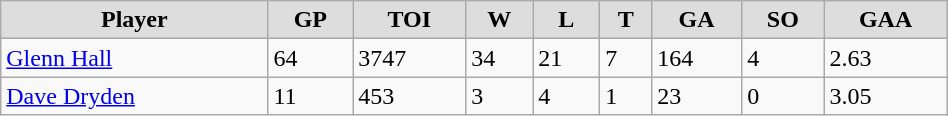<table class="wikitable" width="50%">
<tr align="center"  bgcolor="#dddddd">
<td><strong>Player</strong></td>
<td><strong>GP</strong></td>
<td><strong>TOI</strong></td>
<td><strong>W</strong></td>
<td><strong>L</strong></td>
<td><strong>T</strong></td>
<td><strong>GA</strong></td>
<td><strong>SO</strong></td>
<td><strong>GAA</strong></td>
</tr>
<tr>
<td><a href='#'>Glenn Hall</a></td>
<td>64</td>
<td>3747</td>
<td>34</td>
<td>21</td>
<td>7</td>
<td>164</td>
<td>4</td>
<td>2.63</td>
</tr>
<tr>
<td><a href='#'>Dave Dryden</a></td>
<td>11</td>
<td>453</td>
<td>3</td>
<td>4</td>
<td>1</td>
<td>23</td>
<td>0</td>
<td>3.05</td>
</tr>
</table>
